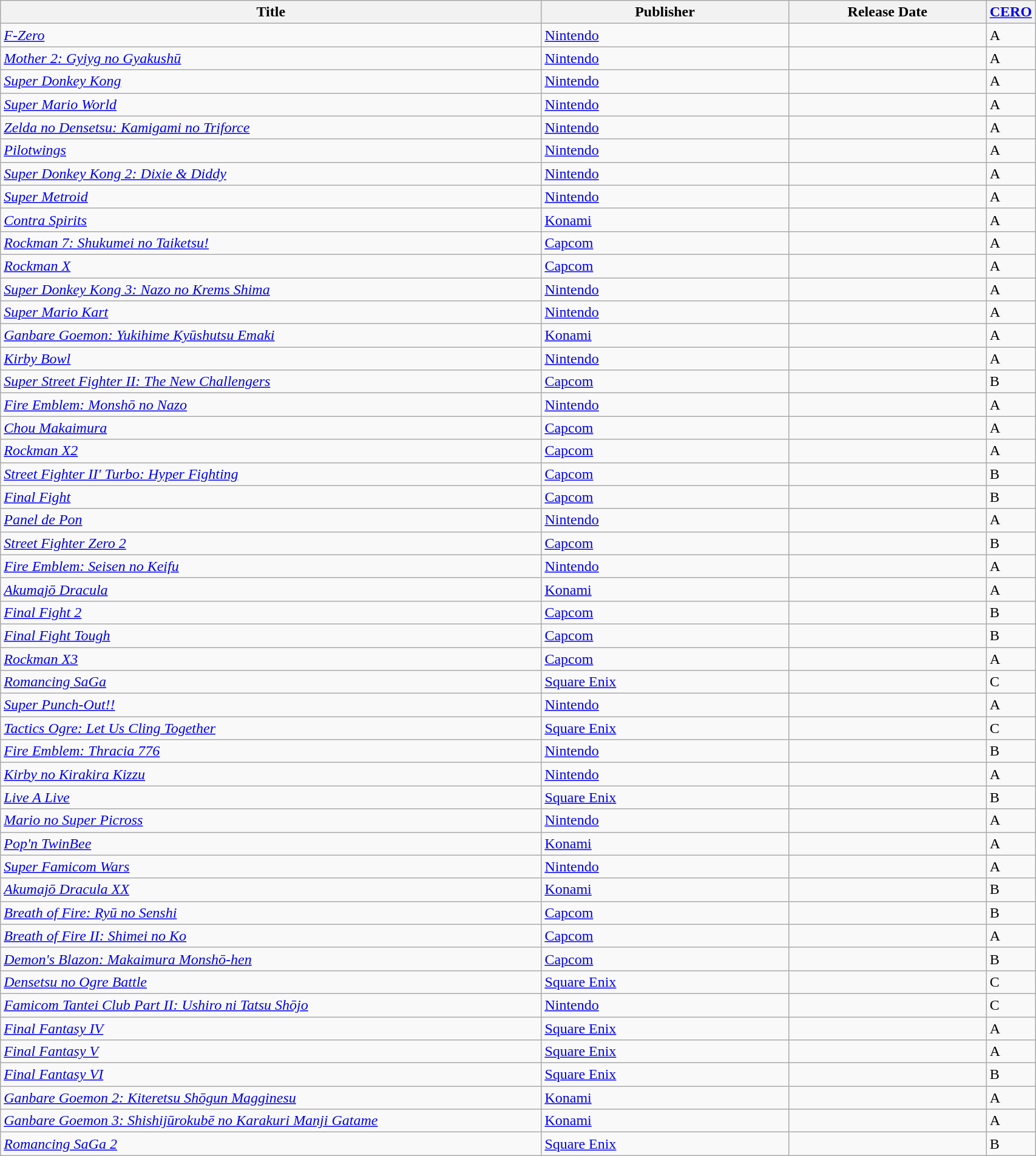<table class="wikitable sortable" style="width:90%">
<tr>
<th width="55%">Title</th>
<th width="25%">Publisher</th>
<th width="20%">Release Date</th>
<th width="10%"><a href='#'>CERO</a></th>
</tr>
<tr>
<td><em><a href='#'>F-Zero</a></em></td>
<td><a href='#'>Nintendo</a></td>
<td></td>
<td>A</td>
</tr>
<tr>
<td><em><a href='#'>Mother 2: Gyiyg no Gyakushū</a></em></td>
<td><a href='#'>Nintendo</a></td>
<td></td>
<td>A</td>
</tr>
<tr>
<td><em><a href='#'>Super Donkey Kong</a></em></td>
<td><a href='#'>Nintendo</a></td>
<td></td>
<td>A</td>
</tr>
<tr>
<td><em><a href='#'>Super Mario World</a></em></td>
<td><a href='#'>Nintendo</a></td>
<td></td>
<td>A</td>
</tr>
<tr>
<td><em><a href='#'>Zelda no Densetsu: Kamigami no Triforce</a></em></td>
<td><a href='#'>Nintendo</a></td>
<td></td>
<td>A</td>
</tr>
<tr>
<td><em><a href='#'>Pilotwings</a></em></td>
<td><a href='#'>Nintendo</a></td>
<td></td>
<td>A</td>
</tr>
<tr>
<td><em><a href='#'>Super Donkey Kong 2: Dixie & Diddy</a></em></td>
<td><a href='#'>Nintendo</a></td>
<td></td>
<td>A</td>
</tr>
<tr>
<td><em><a href='#'>Super Metroid</a></em></td>
<td><a href='#'>Nintendo</a></td>
<td></td>
<td>A</td>
</tr>
<tr>
<td><em><a href='#'>Contra Spirits</a></em></td>
<td><a href='#'>Konami</a></td>
<td></td>
<td>A</td>
</tr>
<tr>
<td><em><a href='#'>Rockman 7: Shukumei no Taiketsu!</a></em></td>
<td><a href='#'>Capcom</a></td>
<td></td>
<td>A</td>
</tr>
<tr>
<td><em><a href='#'>Rockman X</a></em></td>
<td><a href='#'>Capcom</a></td>
<td></td>
<td>A</td>
</tr>
<tr>
<td><em><a href='#'>Super Donkey Kong 3: Nazo no Krems Shima</a></em></td>
<td><a href='#'>Nintendo</a></td>
<td></td>
<td>A</td>
</tr>
<tr>
<td><em><a href='#'>Super Mario Kart</a></em></td>
<td><a href='#'>Nintendo</a></td>
<td></td>
<td>A</td>
</tr>
<tr>
<td><em><a href='#'>Ganbare Goemon: Yukihime Kyūshutsu Emaki</a></em></td>
<td><a href='#'>Konami</a></td>
<td></td>
<td>A</td>
</tr>
<tr>
<td><em><a href='#'>Kirby Bowl</a></em></td>
<td><a href='#'>Nintendo</a></td>
<td></td>
<td>A</td>
</tr>
<tr>
<td><em><a href='#'>Super Street Fighter II: The New Challengers</a></em></td>
<td><a href='#'>Capcom</a></td>
<td></td>
<td>B</td>
</tr>
<tr>
<td><em><a href='#'>Fire Emblem: Monshō no Nazo</a></em></td>
<td><a href='#'>Nintendo</a></td>
<td></td>
<td>A</td>
</tr>
<tr>
<td><em><a href='#'>Chou Makaimura</a></em></td>
<td><a href='#'>Capcom</a></td>
<td></td>
<td>A</td>
</tr>
<tr>
<td><em><a href='#'>Rockman X2</a></em></td>
<td><a href='#'>Capcom</a></td>
<td></td>
<td>A</td>
</tr>
<tr>
<td><em><a href='#'>Street Fighter II′ Turbo: Hyper Fighting</a></em></td>
<td><a href='#'>Capcom</a></td>
<td></td>
<td>B</td>
</tr>
<tr>
<td><em><a href='#'>Final Fight</a></em></td>
<td><a href='#'>Capcom</a></td>
<td></td>
<td>B</td>
</tr>
<tr>
<td><em><a href='#'>Panel de Pon</a></em></td>
<td><a href='#'>Nintendo</a></td>
<td></td>
<td>A</td>
</tr>
<tr>
<td><em><a href='#'>Street Fighter Zero 2</a></em></td>
<td><a href='#'>Capcom</a></td>
<td></td>
<td>B</td>
</tr>
<tr>
<td><em><a href='#'>Fire Emblem: Seisen no Keifu</a></em></td>
<td><a href='#'>Nintendo</a></td>
<td></td>
<td>A</td>
</tr>
<tr>
<td><em><a href='#'>Akumajō Dracula</a></em></td>
<td><a href='#'>Konami</a></td>
<td></td>
<td>A</td>
</tr>
<tr>
<td><em><a href='#'>Final Fight 2</a></em></td>
<td><a href='#'>Capcom</a></td>
<td></td>
<td>B</td>
</tr>
<tr>
<td><em><a href='#'>Final Fight Tough</a></em></td>
<td><a href='#'>Capcom</a></td>
<td></td>
<td>B</td>
</tr>
<tr>
<td><em><a href='#'>Rockman X3</a></em></td>
<td><a href='#'>Capcom</a></td>
<td></td>
<td>A</td>
</tr>
<tr>
<td><em><a href='#'>Romancing SaGa</a></em></td>
<td><a href='#'>Square Enix</a></td>
<td></td>
<td>C</td>
</tr>
<tr>
<td><em><a href='#'>Super Punch-Out!!</a></em></td>
<td><a href='#'>Nintendo</a></td>
<td></td>
<td>A</td>
</tr>
<tr>
<td><em><a href='#'>Tactics Ogre: Let Us Cling Together</a></em></td>
<td><a href='#'>Square Enix</a></td>
<td></td>
<td>C</td>
</tr>
<tr>
<td><em><a href='#'>Fire Emblem: Thracia 776</a></em></td>
<td><a href='#'>Nintendo</a></td>
<td></td>
<td>B</td>
</tr>
<tr>
<td><em><a href='#'>Kirby no Kirakira Kizzu</a></em></td>
<td><a href='#'>Nintendo</a></td>
<td></td>
<td>A</td>
</tr>
<tr>
<td><em><a href='#'>Live A Live</a></em></td>
<td><a href='#'>Square Enix</a></td>
<td></td>
<td>B</td>
</tr>
<tr>
<td><em><a href='#'>Mario no Super Picross</a></em></td>
<td><a href='#'>Nintendo</a></td>
<td></td>
<td>A</td>
</tr>
<tr>
<td><em><a href='#'>Pop'n TwinBee</a></em></td>
<td><a href='#'>Konami</a></td>
<td></td>
<td>A</td>
</tr>
<tr>
<td><em><a href='#'>Super Famicom Wars</a></em></td>
<td><a href='#'>Nintendo</a></td>
<td></td>
<td>A</td>
</tr>
<tr>
<td><em><a href='#'>Akumajō Dracula XX</a></em></td>
<td><a href='#'>Konami</a></td>
<td></td>
<td>B</td>
</tr>
<tr>
<td><em><a href='#'>Breath of Fire: Ryū no Senshi</a></em></td>
<td><a href='#'>Capcom</a></td>
<td></td>
<td>B</td>
</tr>
<tr>
<td><em><a href='#'>Breath of Fire II: Shimei no Ko</a></em></td>
<td><a href='#'>Capcom</a></td>
<td></td>
<td>A</td>
</tr>
<tr>
<td><em><a href='#'>Demon's Blazon: Makaimura Monshō-hen</a></em></td>
<td><a href='#'>Capcom</a></td>
<td></td>
<td>B</td>
</tr>
<tr>
<td><em><a href='#'>Densetsu no Ogre Battle</a></em></td>
<td><a href='#'>Square Enix</a></td>
<td></td>
<td>C</td>
</tr>
<tr>
<td><em><a href='#'>Famicom Tantei Club Part II: Ushiro ni Tatsu Shōjo</a></em></td>
<td><a href='#'>Nintendo</a></td>
<td></td>
<td>C</td>
</tr>
<tr>
<td><em><a href='#'>Final Fantasy IV</a></em></td>
<td><a href='#'>Square Enix</a></td>
<td></td>
<td>A</td>
</tr>
<tr>
<td><em><a href='#'>Final Fantasy V</a></em></td>
<td><a href='#'>Square Enix</a></td>
<td></td>
<td>A</td>
</tr>
<tr>
<td><em><a href='#'>Final Fantasy VI</a></em></td>
<td><a href='#'>Square Enix</a></td>
<td></td>
<td>B</td>
</tr>
<tr>
<td><em><a href='#'>Ganbare Goemon 2: Kiteretsu Shōgun Magginesu</a></em></td>
<td><a href='#'>Konami</a></td>
<td></td>
<td>A</td>
</tr>
<tr>
<td><em><a href='#'>Ganbare Goemon 3: Shishijūrokubē no Karakuri Manji Gatame</a></em></td>
<td><a href='#'>Konami</a></td>
<td></td>
<td>A</td>
</tr>
<tr>
<td><em><a href='#'>Romancing SaGa 2</a></em></td>
<td><a href='#'>Square Enix</a></td>
<td></td>
<td>B</td>
</tr>
</table>
